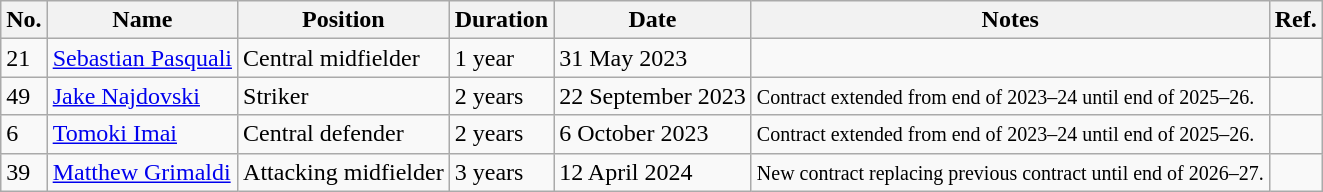<table class="wikitable">
<tr>
<th>No.</th>
<th>Name</th>
<th>Position</th>
<th>Duration</th>
<th>Date</th>
<th>Notes</th>
<th>Ref.</th>
</tr>
<tr>
<td>21</td>
<td><a href='#'>Sebastian Pasquali</a></td>
<td>Central midfielder</td>
<td>1 year</td>
<td>31 May 2023</td>
<td></td>
<td></td>
</tr>
<tr>
<td>49</td>
<td><a href='#'>Jake Najdovski</a></td>
<td>Striker</td>
<td>2 years</td>
<td>22 September 2023</td>
<td><small>Contract extended from end of 2023–24 until end of 2025–26.</small></td>
<td></td>
</tr>
<tr>
<td>6</td>
<td> <a href='#'>Tomoki Imai</a></td>
<td>Central defender</td>
<td>2 years</td>
<td>6 October 2023</td>
<td><small>Contract extended from end of 2023–24 until end of 2025–26.</small></td>
<td></td>
</tr>
<tr>
<td>39</td>
<td><a href='#'>Matthew Grimaldi</a></td>
<td>Attacking midfielder</td>
<td>3 years</td>
<td>12 April 2024</td>
<td><small>New contract replacing previous contract until end of 2026–27.</small></td>
<td></td>
</tr>
</table>
